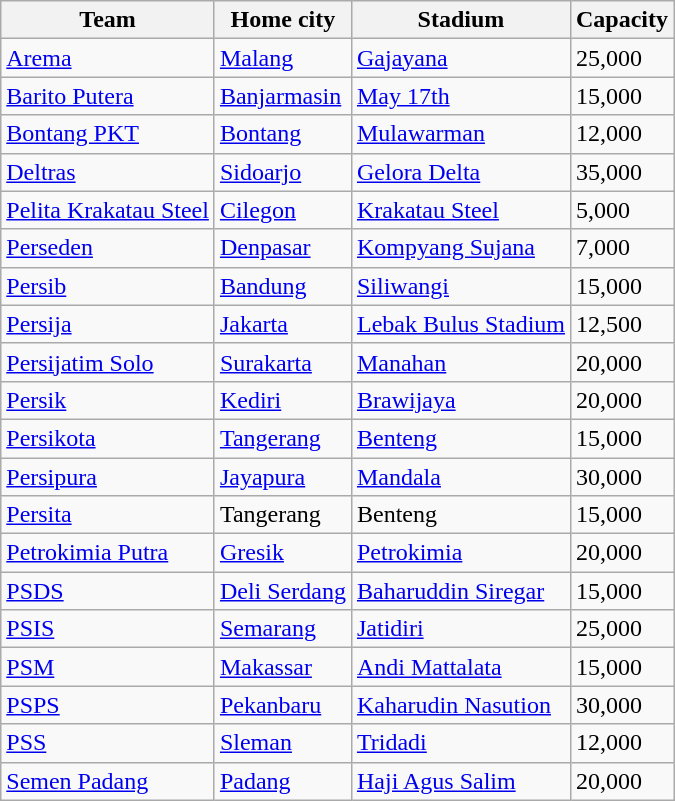<table class="wikitable sortable">
<tr>
<th>Team</th>
<th>Home city</th>
<th>Stadium</th>
<th>Capacity</th>
</tr>
<tr>
<td><a href='#'>Arema</a></td>
<td><a href='#'>Malang</a></td>
<td><a href='#'>Gajayana</a></td>
<td>25,000</td>
</tr>
<tr>
<td><a href='#'>Barito Putera</a></td>
<td><a href='#'>Banjarmasin</a></td>
<td><a href='#'>May 17th</a></td>
<td>15,000</td>
</tr>
<tr>
<td><a href='#'>Bontang PKT</a></td>
<td><a href='#'>Bontang</a></td>
<td><a href='#'>Mulawarman</a></td>
<td>12,000</td>
</tr>
<tr>
<td><a href='#'>Deltras</a></td>
<td><a href='#'>Sidoarjo</a></td>
<td><a href='#'>Gelora Delta</a></td>
<td>35,000</td>
</tr>
<tr>
<td><a href='#'>Pelita Krakatau Steel</a></td>
<td><a href='#'>Cilegon</a></td>
<td><a href='#'>Krakatau Steel</a></td>
<td>5,000</td>
</tr>
<tr>
<td><a href='#'>Perseden</a></td>
<td><a href='#'>Denpasar</a></td>
<td><a href='#'>Kompyang Sujana</a></td>
<td>7,000</td>
</tr>
<tr>
<td><a href='#'>Persib</a></td>
<td><a href='#'>Bandung</a></td>
<td><a href='#'>Siliwangi</a></td>
<td>15,000</td>
</tr>
<tr>
<td><a href='#'>Persija</a></td>
<td><a href='#'>Jakarta</a></td>
<td><a href='#'>Lebak Bulus Stadium</a></td>
<td>12,500</td>
</tr>
<tr>
<td><a href='#'>Persijatim Solo</a></td>
<td><a href='#'>Surakarta</a></td>
<td><a href='#'>Manahan</a></td>
<td>20,000</td>
</tr>
<tr>
<td><a href='#'>Persik</a></td>
<td><a href='#'>Kediri</a></td>
<td><a href='#'>Brawijaya</a></td>
<td>20,000</td>
</tr>
<tr>
<td><a href='#'>Persikota</a></td>
<td><a href='#'>Tangerang</a></td>
<td><a href='#'>Benteng</a></td>
<td>15,000</td>
</tr>
<tr>
<td><a href='#'>Persipura</a></td>
<td><a href='#'>Jayapura</a></td>
<td><a href='#'>Mandala</a></td>
<td>30,000</td>
</tr>
<tr>
<td><a href='#'>Persita</a></td>
<td>Tangerang</td>
<td>Benteng</td>
<td>15,000</td>
</tr>
<tr>
<td><a href='#'>Petrokimia Putra</a></td>
<td><a href='#'>Gresik</a></td>
<td><a href='#'>Petrokimia</a></td>
<td>20,000</td>
</tr>
<tr>
<td><a href='#'>PSDS</a></td>
<td><a href='#'>Deli Serdang</a></td>
<td><a href='#'>Baharuddin Siregar</a></td>
<td>15,000</td>
</tr>
<tr>
<td><a href='#'>PSIS</a></td>
<td><a href='#'>Semarang</a></td>
<td><a href='#'>Jatidiri</a></td>
<td>25,000</td>
</tr>
<tr>
<td><a href='#'>PSM</a></td>
<td><a href='#'>Makassar</a></td>
<td><a href='#'>Andi Mattalata</a></td>
<td>15,000</td>
</tr>
<tr>
<td><a href='#'>PSPS</a></td>
<td><a href='#'>Pekanbaru</a></td>
<td><a href='#'>Kaharudin Nasution</a></td>
<td>30,000</td>
</tr>
<tr>
<td><a href='#'>PSS</a></td>
<td><a href='#'>Sleman</a></td>
<td><a href='#'>Tridadi</a></td>
<td>12,000</td>
</tr>
<tr>
<td><a href='#'>Semen Padang</a></td>
<td><a href='#'>Padang</a></td>
<td><a href='#'>Haji Agus Salim</a></td>
<td>20,000</td>
</tr>
</table>
